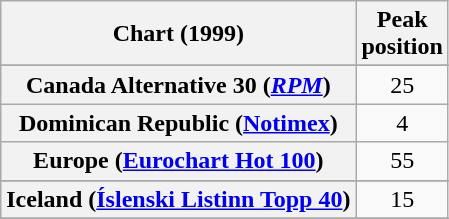<table class="wikitable sortable plainrowheaders" style="text-align:center">
<tr>
<th scope="col">Chart (1999)</th>
<th scope="col">Peak<br>position</th>
</tr>
<tr>
</tr>
<tr>
<th scope="row">Canada Alternative 30 (<em><a href='#'>RPM</a></em>)</th>
<td>25</td>
</tr>
<tr>
<th scope="row">Dominican Republic (<a href='#'>Notimex</a>)</th>
<td>4</td>
</tr>
<tr>
<th scope="row">Europe (<a href='#'>Eurochart Hot 100</a>)</th>
<td>55</td>
</tr>
<tr>
</tr>
<tr>
<th scope="row">Iceland (<a href='#'>Íslenski Listinn Topp 40</a>)</th>
<td>15</td>
</tr>
<tr>
</tr>
<tr>
</tr>
<tr>
</tr>
<tr>
</tr>
<tr>
</tr>
<tr>
</tr>
<tr>
</tr>
<tr>
</tr>
<tr>
</tr>
<tr>
</tr>
</table>
